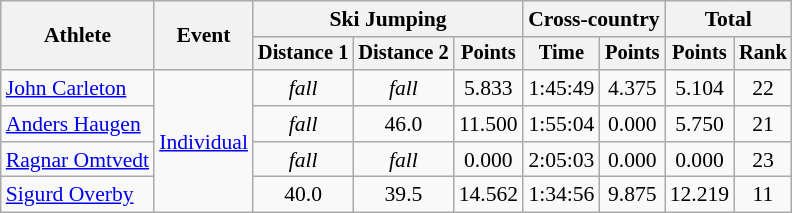<table class=wikitable style=font-size:90%;text-align:center>
<tr>
<th rowspan=2>Athlete</th>
<th rowspan=2>Event</th>
<th colspan=3>Ski Jumping</th>
<th colspan=2>Cross-country</th>
<th colspan=2>Total</th>
</tr>
<tr style=font-size:95%>
<th>Distance 1</th>
<th>Distance 2</th>
<th>Points</th>
<th>Time</th>
<th>Points</th>
<th>Points</th>
<th>Rank</th>
</tr>
<tr>
<td align=left><a href='#'>John Carleton</a></td>
<td align=left rowspan=4><a href='#'>Individual</a></td>
<td><em>fall</em></td>
<td><em>fall</em></td>
<td>5.833</td>
<td>1:45:49</td>
<td>4.375</td>
<td>5.104</td>
<td>22</td>
</tr>
<tr>
<td align=left><a href='#'>Anders Haugen</a></td>
<td><em>fall</em></td>
<td>46.0</td>
<td>11.500</td>
<td>1:55:04</td>
<td>0.000</td>
<td>5.750</td>
<td>21</td>
</tr>
<tr>
<td align=left><a href='#'>Ragnar Omtvedt</a></td>
<td><em>fall</em></td>
<td><em>fall</em></td>
<td>0.000</td>
<td>2:05:03</td>
<td>0.000</td>
<td>0.000</td>
<td>23</td>
</tr>
<tr>
<td align=left><a href='#'>Sigurd Overby</a></td>
<td>40.0</td>
<td>39.5</td>
<td>14.562</td>
<td>1:34:56</td>
<td>9.875</td>
<td>12.219</td>
<td>11</td>
</tr>
</table>
